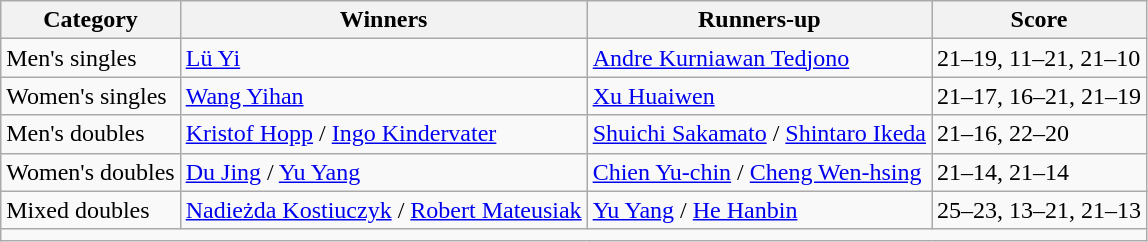<table class=wikitable style="white-space:nowrap;">
<tr>
<th>Category</th>
<th>Winners</th>
<th>Runners-up</th>
<th>Score</th>
</tr>
<tr>
<td>Men's singles</td>
<td> <a href='#'>Lü Yi</a></td>
<td> <a href='#'>Andre Kurniawan Tedjono</a></td>
<td>21–19, 11–21, 21–10</td>
</tr>
<tr>
<td>Women's singles</td>
<td> <a href='#'>Wang Yihan</a></td>
<td> <a href='#'>Xu Huaiwen</a></td>
<td>21–17, 16–21, 21–19</td>
</tr>
<tr>
<td>Men's doubles</td>
<td> <a href='#'>Kristof Hopp</a> / <a href='#'>Ingo Kindervater</a></td>
<td> <a href='#'>Shuichi Sakamato</a> / <a href='#'>Shintaro Ikeda</a></td>
<td>21–16, 22–20</td>
</tr>
<tr>
<td>Women's doubles</td>
<td> <a href='#'>Du Jing</a> / <a href='#'>Yu Yang</a></td>
<td> <a href='#'>Chien Yu-chin</a> / <a href='#'>Cheng Wen-hsing</a></td>
<td>21–14, 21–14</td>
</tr>
<tr>
<td>Mixed doubles</td>
<td> <a href='#'>Nadieżda Kostiuczyk</a> / <a href='#'>Robert Mateusiak</a></td>
<td> <a href='#'>Yu Yang</a> / <a href='#'>He Hanbin</a></td>
<td>25–23, 13–21, 21–13</td>
</tr>
<tr>
<td colspan=5 align=center></td>
</tr>
</table>
